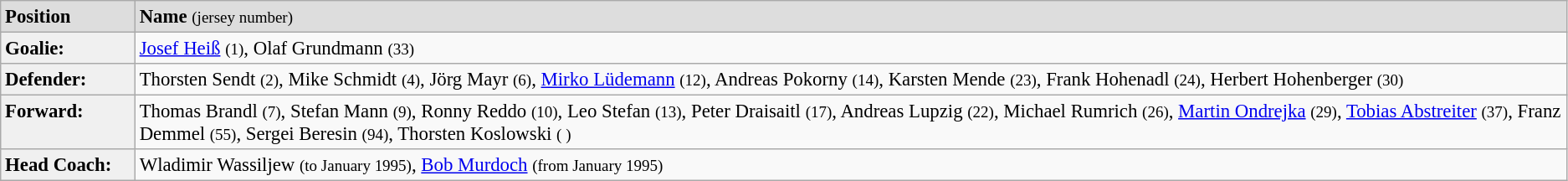<table class="wikitable" style="font-size: 95%;">
<tr bgcolor="#dddddd">
<td width="100" valign="top"><strong>Position</strong></td>
<td><strong>Name</strong> <small>(jersey number)</small></td>
</tr>
<tr>
<td width="100" valign="top" bgcolor="#f0f0f0"><strong>Goalie:</strong></td>
<td><a href='#'>Josef Heiß</a> <small>(1)</small>, Olaf Grundmann <small>(33)</small></td>
</tr>
<tr>
<td width="100" valign="top" bgcolor="#f0f0f0"><strong>Defender:</strong></td>
<td>Thorsten Sendt <small>(2)</small>, Mike Schmidt <small>(4)</small>, Jörg Mayr <small>(6)</small>, <a href='#'>Mirko Lüdemann</a> <small>(12)</small>, Andreas Pokorny <small>(14)</small>, Karsten Mende <small>(23)</small>, Frank Hohenadl <small>(24)</small>, Herbert Hohenberger <small>(30)</small></td>
</tr>
<tr>
<td width="100" valign="top" bgcolor="#f0f0f0"><strong>Forward:</strong></td>
<td>Thomas Brandl <small>(7)</small>, Stefan Mann <small>(9)</small>, Ronny Reddo <small>(10)</small>, Leo Stefan <small>(13)</small>, Peter Draisaitl <small>(17)</small>, Andreas Lupzig <small>(22)</small>, Michael Rumrich <small>(26)</small>, <a href='#'>Martin Ondrejka</a> <small>(29)</small>, <a href='#'>Tobias Abstreiter</a> <small>(37)</small>, Franz Demmel <small>(55)</small>, Sergei Beresin <small>(94)</small>, Thorsten Koslowski <small>( )</small></td>
</tr>
<tr>
<td width="100" valign="top" bgcolor="#f0f0f0"><strong>Head Coach:</strong></td>
<td>Wladimir Wassiljew <small>(to January 1995)</small>, <a href='#'>Bob Murdoch</a> <small>(from January 1995)</small></td>
</tr>
</table>
